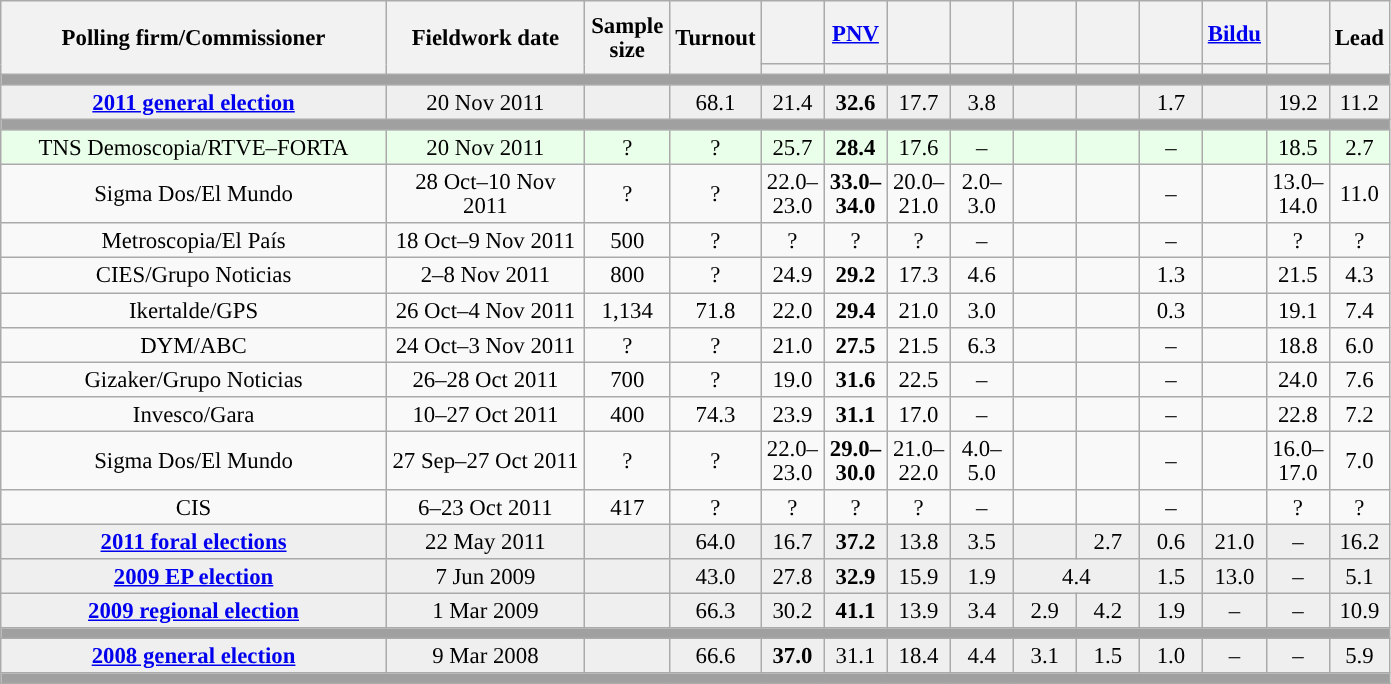<table class="wikitable collapsible collapsed" style="text-align:center; font-size:95%; line-height:16px;">
<tr style="height:42px;">
<th style="width:250px;" rowspan="2">Polling firm/Commissioner</th>
<th style="width:125px;" rowspan="2">Fieldwork date</th>
<th style="width:50px;" rowspan="2">Sample size</th>
<th style="width:45px;" rowspan="2">Turnout</th>
<th style="width:35px;"></th>
<th style="width:35px;"><a href='#'>PNV</a></th>
<th style="width:35px;"></th>
<th style="width:35px;"></th>
<th style="width:35px;"></th>
<th style="width:35px;"></th>
<th style="width:35px;"></th>
<th style="width:35px;"><a href='#'>Bildu</a></th>
<th style="width:35px;"></th>
<th style="width:30px;" rowspan="2">Lead</th>
</tr>
<tr>
<th style="color:inherit;background:"></th>
<th style="color:inherit;background:"></th>
<th style="color:inherit;background:"></th>
<th style="color:inherit;background:"></th>
<th style="color:inherit;background:"></th>
<th style="color:inherit;background:"></th>
<th style="color:inherit;background:"></th>
<th style="color:inherit;background:"></th>
<th style="color:inherit;background:"></th>
</tr>
<tr>
<td colspan="14" style="background:#A0A0A0"></td>
</tr>
<tr style="background:#EFEFEF;">
<td><strong><a href='#'>2011 general election</a></strong></td>
<td>20 Nov 2011</td>
<td></td>
<td>68.1</td>
<td>21.4<br></td>
<td><strong>32.6</strong><br></td>
<td>17.7<br></td>
<td>3.8<br></td>
<td></td>
<td></td>
<td>1.7<br></td>
<td></td>
<td>19.2<br></td>
<td style="background:">11.2</td>
</tr>
<tr>
<td colspan="14" style="background:#A0A0A0"></td>
</tr>
<tr style="background:#EAFFEA;">
<td>TNS Demoscopia/RTVE–FORTA</td>
<td>20 Nov 2011</td>
<td>?</td>
<td>?</td>
<td>25.7<br></td>
<td><strong>28.4</strong><br></td>
<td>17.6<br></td>
<td>–</td>
<td></td>
<td></td>
<td>–</td>
<td></td>
<td>18.5<br></td>
<td style="background:">2.7</td>
</tr>
<tr>
<td>Sigma Dos/El Mundo</td>
<td>28 Oct–10 Nov 2011</td>
<td>?</td>
<td>?</td>
<td>22.0–<br>23.0<br></td>
<td><strong>33.0–<br>34.0</strong><br></td>
<td>20.0–<br>21.0<br></td>
<td>2.0–<br>3.0<br></td>
<td></td>
<td></td>
<td>–</td>
<td></td>
<td>13.0–<br>14.0<br></td>
<td style="background:">11.0</td>
</tr>
<tr>
<td>Metroscopia/El País</td>
<td>18 Oct–9 Nov 2011</td>
<td>500</td>
<td>?</td>
<td>?<br></td>
<td>?<br></td>
<td>?<br></td>
<td>–</td>
<td></td>
<td></td>
<td>–</td>
<td></td>
<td>?<br></td>
<td style="background:">?</td>
</tr>
<tr>
<td>CIES/Grupo Noticias</td>
<td>2–8 Nov 2011</td>
<td>800</td>
<td>?</td>
<td>24.9<br></td>
<td><strong>29.2</strong><br></td>
<td>17.3<br></td>
<td>4.6<br></td>
<td></td>
<td></td>
<td>1.3<br></td>
<td></td>
<td>21.5<br></td>
<td style="background:">4.3</td>
</tr>
<tr>
<td>Ikertalde/GPS</td>
<td>26 Oct–4 Nov 2011</td>
<td>1,134</td>
<td>71.8</td>
<td>22.0<br></td>
<td><strong>29.4</strong><br></td>
<td>21.0<br></td>
<td>3.0<br></td>
<td></td>
<td></td>
<td>0.3<br></td>
<td></td>
<td>19.1<br></td>
<td style="background:">7.4</td>
</tr>
<tr>
<td>DYM/ABC</td>
<td>24 Oct–3 Nov 2011</td>
<td>?</td>
<td>?</td>
<td>21.0<br></td>
<td><strong>27.5</strong><br></td>
<td>21.5<br></td>
<td>6.3<br></td>
<td></td>
<td></td>
<td>–</td>
<td></td>
<td>18.8<br></td>
<td style="background:">6.0</td>
</tr>
<tr>
<td>Gizaker/Grupo Noticias</td>
<td>26–28 Oct 2011</td>
<td>700</td>
<td>?</td>
<td>19.0<br></td>
<td><strong>31.6</strong><br></td>
<td>22.5<br></td>
<td>–</td>
<td></td>
<td></td>
<td>–</td>
<td></td>
<td>24.0<br></td>
<td style="background:">7.6</td>
</tr>
<tr>
<td>Invesco/Gara</td>
<td>10–27 Oct 2011</td>
<td>400</td>
<td>74.3</td>
<td>23.9<br></td>
<td><strong>31.1</strong><br></td>
<td>17.0<br></td>
<td>–</td>
<td></td>
<td></td>
<td>–</td>
<td></td>
<td>22.8<br></td>
<td style="background:">7.2</td>
</tr>
<tr>
<td>Sigma Dos/El Mundo</td>
<td>27 Sep–27 Oct 2011</td>
<td>?</td>
<td>?</td>
<td>22.0–<br>23.0<br></td>
<td><strong>29.0–<br>30.0</strong><br></td>
<td>21.0–<br>22.0<br></td>
<td>4.0–<br>5.0<br></td>
<td></td>
<td></td>
<td>–</td>
<td></td>
<td>16.0–<br>17.0<br></td>
<td style="background:">7.0</td>
</tr>
<tr>
<td>CIS</td>
<td>6–23 Oct 2011</td>
<td>417</td>
<td>?</td>
<td>?<br></td>
<td>?<br></td>
<td>?<br></td>
<td>–</td>
<td></td>
<td></td>
<td>–</td>
<td></td>
<td>?<br></td>
<td style="background:">?</td>
</tr>
<tr style="background:#EFEFEF;">
<td><strong><a href='#'>2011 foral elections</a></strong></td>
<td>22 May 2011</td>
<td></td>
<td>64.0</td>
<td>16.7<br></td>
<td><strong>37.2</strong><br></td>
<td>13.8<br></td>
<td>3.5<br></td>
<td></td>
<td>2.7<br></td>
<td>0.6<br></td>
<td>21.0<br></td>
<td>–</td>
<td style="background:">16.2</td>
</tr>
<tr style="background:#EFEFEF;">
<td><strong><a href='#'>2009 EP election</a></strong></td>
<td>7 Jun 2009</td>
<td></td>
<td>43.0</td>
<td>27.8<br></td>
<td><strong>32.9</strong><br></td>
<td>15.9<br></td>
<td>1.9<br></td>
<td colspan="2">4.4<br></td>
<td>1.5<br></td>
<td>13.0<br></td>
<td>–</td>
<td style="background:">5.1</td>
</tr>
<tr style="background:#EFEFEF;">
<td><strong><a href='#'>2009 regional election</a></strong></td>
<td>1 Mar 2009</td>
<td></td>
<td>66.3</td>
<td>30.2<br></td>
<td><strong>41.1</strong><br></td>
<td>13.9<br></td>
<td>3.4<br></td>
<td>2.9<br></td>
<td>4.2<br></td>
<td>1.9<br></td>
<td>–</td>
<td>–</td>
<td style="background:">10.9</td>
</tr>
<tr>
<td colspan="14" style="background:#A0A0A0"></td>
</tr>
<tr style="background:#EFEFEF;">
<td><strong><a href='#'>2008 general election</a></strong></td>
<td>9 Mar 2008</td>
<td></td>
<td>66.6</td>
<td><strong>37.0</strong><br></td>
<td>31.1<br></td>
<td>18.4<br></td>
<td>4.4<br></td>
<td>3.1<br></td>
<td>1.5<br></td>
<td>1.0<br></td>
<td>–</td>
<td>–</td>
<td style="background:">5.9</td>
</tr>
<tr>
<td colspan="14" style="background:#A0A0A0"></td>
</tr>
</table>
